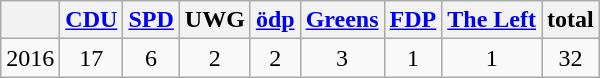<table class="wikitable">
<tr>
<th></th>
<th><a href='#'>CDU</a></th>
<th><a href='#'>SPD</a></th>
<th>UWG</th>
<th><a href='#'>ödp</a></th>
<th><a href='#'>Greens</a></th>
<th><a href='#'>FDP</a></th>
<th><a href='#'>The Left</a></th>
<th><strong>total</strong></th>
</tr>
<tr align="center">
<td>2016</td>
<td>17</td>
<td>6</td>
<td>2</td>
<td>2</td>
<td>3</td>
<td>1</td>
<td>1</td>
<td>32</td>
</tr>
</table>
